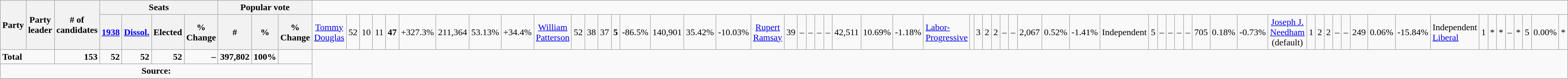<table class="wikitable">
<tr>
<th rowspan=2 colspan=2>Party</th>
<th rowspan=2>Party leader</th>
<th rowspan=2># of<br>candidates</th>
<th colspan=4>Seats</th>
<th colspan=3>Popular vote</th>
</tr>
<tr>
<th><a href='#'>1938</a></th>
<th><a href='#'><span>Dissol.</span></a></th>
<th>Elected</th>
<th>% Change</th>
<th>#</th>
<th>%</th>
<th>% Change<br></th>
<td align="center"><a href='#'>Tommy Douglas</a></td>
<td align="right">52</td>
<td align="right">10</td>
<td align="right">11</td>
<td align="right"><strong>47</strong></td>
<td align="right">+327.3%</td>
<td align="right">211,364</td>
<td align="right">53.13%</td>
<td align="right">+34.4%<br></td>
<td align="center"><a href='#'>William Patterson</a></td>
<td align="right">52</td>
<td align="right">38</td>
<td align="right">37</td>
<td align="right"><strong>5</strong></td>
<td align="right">-86.5%</td>
<td align="right">140,901</td>
<td align="right">35.42%</td>
<td align="right">-10.03%<br></td>
<td align="center"><a href='#'>Rupert Ramsay</a></td>
<td align="right">39</td>
<td align="right">–</td>
<td align="right">–</td>
<td align="right">–</td>
<td align="right">–</td>
<td align="right">42,511</td>
<td align="right">10.69%</td>
<td align="right">-1.18%<br></td>
<td><a href='#'>Labor-Progressive</a></td>
<td align="center"></td>
<td align="right">3</td>
<td align="right">2</td>
<td align="right">2</td>
<td align="right">–</td>
<td align="right">–</td>
<td align="right">2,067</td>
<td align="right">0.52%</td>
<td align="right">-1.41%<br></td>
<td colspan=2>Independent</td>
<td align="right">5</td>
<td align="right">–</td>
<td align="right">–</td>
<td align="right">–</td>
<td align="right">–</td>
<td align="right">705</td>
<td align="right">0.18%</td>
<td align="right">-0.73%<br></td>
<td align="center"><a href='#'>Joseph J. Needham</a> (default)</td>
<td align="right">1</td>
<td align="right">2</td>
<td align="right">2</td>
<td align="right">–</td>
<td align="right">–</td>
<td align="right">249</td>
<td align="right">0.06%</td>
<td align="right">-15.84%<br></td>
<td colspan=2>Independent <a href='#'>Liberal</a></td>
<td align="right">1</td>
<td align="right">*</td>
<td align="right">*</td>
<td align="right">–</td>
<td align="right">*</td>
<td align="right">5</td>
<td align="right">0.00%</td>
<td align="right">*</td>
</tr>
<tr>
<td colspan=3><strong>Total</strong></td>
<td align="right"><strong>153</strong></td>
<td align="right"><strong>52</strong></td>
<td align="right"><strong>52</strong></td>
<td align="right"><strong>52</strong></td>
<td align="right"><strong>–</strong></td>
<td align="right"><strong>397,802</strong></td>
<td align="right"><strong>100%</strong></td>
<td align="right"> </td>
</tr>
<tr>
<td align="center" colspan=11><strong>Source:</strong> </td>
</tr>
<tr>
</tr>
</table>
